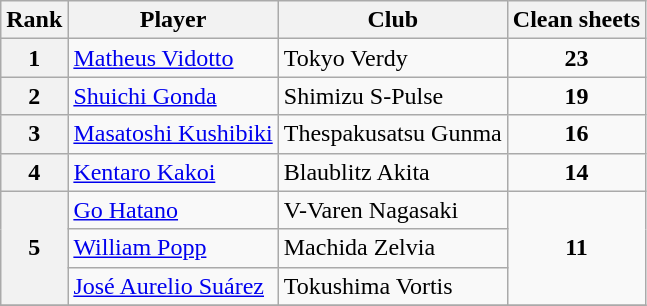<table class="wikitable" style="text-align:center">
<tr>
<th>Rank</th>
<th>Player</th>
<th>Club</th>
<th>Clean sheets</th>
</tr>
<tr>
<th rowspan=1>1</th>
<td align="left"> <a href='#'>Matheus Vidotto</a></td>
<td align="left">Tokyo Verdy</td>
<td rowspan=1><strong>23</strong></td>
</tr>
<tr>
<th rowspan=1>2</th>
<td align="left"> <a href='#'>Shuichi Gonda</a></td>
<td align="left">Shimizu S-Pulse</td>
<td rowspan=1><strong>19</strong></td>
</tr>
<tr>
<th rowspan=1>3</th>
<td align="left"> <a href='#'>Masatoshi Kushibiki</a></td>
<td align="left">Thespakusatsu Gunma</td>
<td rowspan=1><strong>16</strong></td>
</tr>
<tr>
<th rowspan=1>4</th>
<td align="left"> <a href='#'>Kentaro Kakoi</a></td>
<td align="left">Blaublitz Akita</td>
<td rowspan=1><strong>14</strong></td>
</tr>
<tr>
<th rowspan=3>5</th>
<td align="left"> <a href='#'>Go Hatano</a></td>
<td align="left">V-Varen Nagasaki</td>
<td rowspan=3><strong>11</strong></td>
</tr>
<tr>
<td align="left"> <a href='#'>William Popp</a></td>
<td align="left">Machida Zelvia</td>
</tr>
<tr>
<td align="left"> <a href='#'>José Aurelio Suárez</a></td>
<td align="left">Tokushima Vortis</td>
</tr>
<tr>
</tr>
</table>
